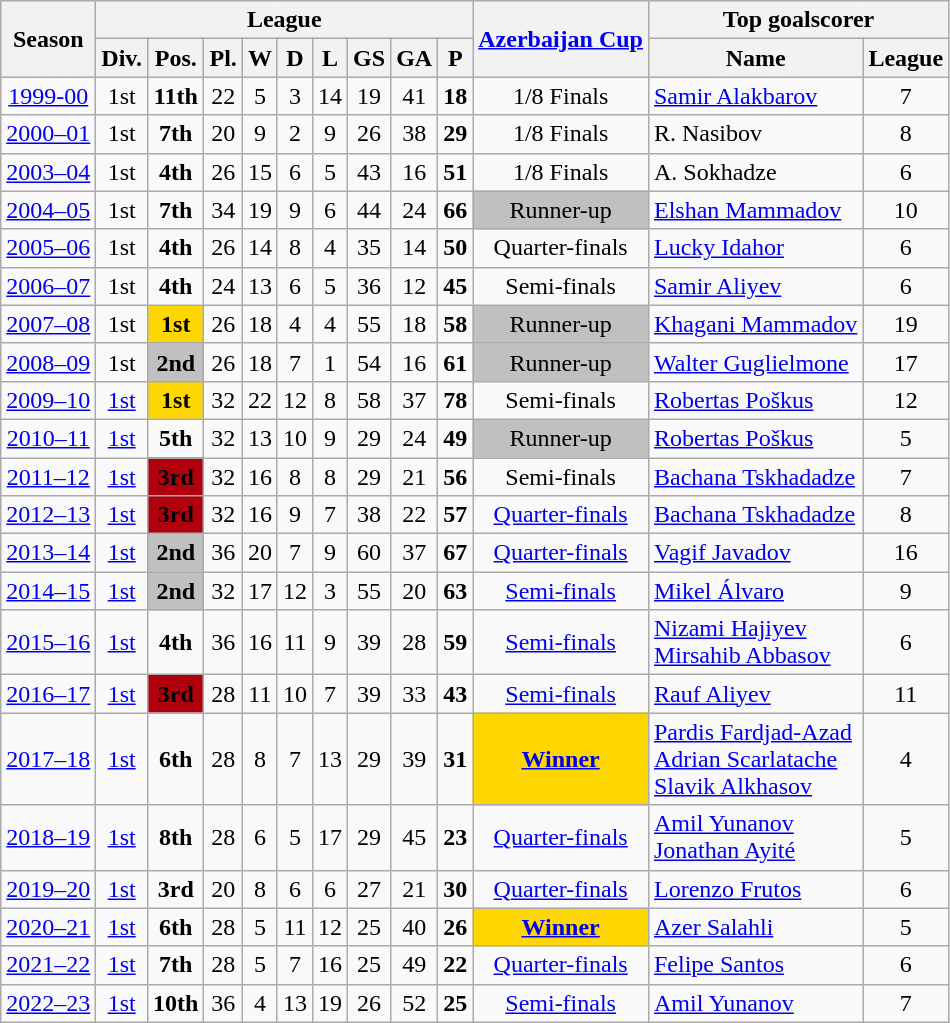<table class="wikitable mw-collapsible mw-collapsed" align=center cellspacing="0" cellpadding="3" style="border:1px solid #AAAAAA;font-size:100%">
<tr bgcolor="#efefef">
<th rowspan="2">Season</th>
<th colspan="9">League</th>
<th rowspan="2"><a href='#'>Azerbaijan Cup</a></th>
<th colspan="3">Top goalscorer</th>
</tr>
<tr>
<th>Div.</th>
<th>Pos.</th>
<th>Pl.</th>
<th>W</th>
<th>D</th>
<th>L</th>
<th>GS</th>
<th>GA</th>
<th>P</th>
<th>Name</th>
<th>League</th>
</tr>
<tr>
<td align=center><a href='#'>1999-00</a></td>
<td align=center>1st</td>
<td align=center><strong>11th</strong></td>
<td align=center>22</td>
<td align=center>5</td>
<td align=center>3</td>
<td align=center>14</td>
<td align=center>19</td>
<td align=center>41</td>
<td align=center><strong>18</strong></td>
<td align=center>1/8 Finals</td>
<td align=left> <a href='#'>Samir Alakbarov</a></td>
<td align=center>7</td>
</tr>
<tr>
<td align=center><a href='#'>2000–01</a></td>
<td align=center>1st</td>
<td align=center><strong>7th</strong></td>
<td align=center>20</td>
<td align=center>9</td>
<td align=center>2</td>
<td align=center>9</td>
<td align=center>26</td>
<td align=center>38</td>
<td align=center><strong>29</strong></td>
<td align=center>1/8 Finals</td>
<td align=left> R. Nasibov</td>
<td align=center>8</td>
</tr>
<tr>
<td align=center><a href='#'>2003–04</a></td>
<td align=center>1st</td>
<td align=center><strong>4th</strong></td>
<td align=center>26</td>
<td align=center>15</td>
<td align=center>6</td>
<td align=center>5</td>
<td align=center>43</td>
<td align=center>16</td>
<td align=center><strong>51</strong></td>
<td align=center>1/8 Finals</td>
<td align=left> A. Sokhadze</td>
<td align=center>6</td>
</tr>
<tr>
<td align=center><a href='#'>2004–05</a></td>
<td align=center>1st</td>
<td align=center><strong>7th</strong></td>
<td align=center>34</td>
<td align=center>19</td>
<td align=center>9</td>
<td align=center>6</td>
<td align=center>44</td>
<td align=center>24</td>
<td align=center><strong>66</strong></td>
<td align=center bgcolor=silver>Runner-up</td>
<td align=left> <a href='#'>Elshan Mammadov</a></td>
<td align=center>10</td>
</tr>
<tr>
<td align=center><a href='#'>2005–06</a></td>
<td align=center>1st</td>
<td align=center><strong>4th</strong></td>
<td align=center>26</td>
<td align=center>14</td>
<td align=center>8</td>
<td align=center>4</td>
<td align=center>35</td>
<td align=center>14</td>
<td align=center><strong>50</strong></td>
<td align=center>Quarter-finals</td>
<td align=left> <a href='#'>Lucky Idahor</a></td>
<td align=center>6</td>
</tr>
<tr>
<td align=center><a href='#'>2006–07</a></td>
<td align=center>1st</td>
<td align=center><strong>4th</strong></td>
<td align=center>24</td>
<td align=center>13</td>
<td align=center>6</td>
<td align=center>5</td>
<td align=center>36</td>
<td align=center>12</td>
<td align=center><strong>45</strong></td>
<td align=center>Semi-finals</td>
<td align=left> <a href='#'>Samir Aliyev</a></td>
<td align=center>6</td>
</tr>
<tr>
<td align=center><a href='#'>2007–08</a></td>
<td align=center>1st</td>
<td align=center bgcolor=gold><strong>1st</strong></td>
<td align=center>26</td>
<td align=center>18</td>
<td align=center>4</td>
<td align=center>4</td>
<td align=center>55</td>
<td align=center>18</td>
<td align=center><strong>58</strong></td>
<td align=center bgcolor=silver>Runner-up</td>
<td align=left> <a href='#'>Khagani Mammadov</a></td>
<td align=center>19</td>
</tr>
<tr>
<td align=center><a href='#'>2008–09</a></td>
<td align=center>1st</td>
<td align=center bgcolor=silver><strong>2nd</strong></td>
<td align=center>26</td>
<td align=center>18</td>
<td align=center>7</td>
<td align=center>1</td>
<td align=center>54</td>
<td align=center>16</td>
<td align=center><strong>61</strong></td>
<td align=center bgcolor=silver>Runner-up</td>
<td align=left> <a href='#'>Walter Guglielmone</a></td>
<td align=center>17</td>
</tr>
<tr>
<td align=center><a href='#'>2009–10</a></td>
<td align=center><a href='#'>1st</a></td>
<td align=center bgcolor=gold><strong>1st</strong></td>
<td align=center>32</td>
<td align=center>22</td>
<td align=center>12</td>
<td align=center>8</td>
<td align=center>58</td>
<td align=center>37</td>
<td align=center><strong>78</strong></td>
<td align=center>Semi-finals</td>
<td align=left> <a href='#'>Robertas Poškus</a></td>
<td align=center>12</td>
</tr>
<tr>
<td align=center><a href='#'>2010–11</a></td>
<td align=center><a href='#'>1st</a></td>
<td align=center><strong>5th</strong></td>
<td align=center>32</td>
<td align=center>13</td>
<td align=center>10</td>
<td align=center>9</td>
<td align=center>29</td>
<td align=center>24</td>
<td align=center><strong>49</strong></td>
<td align=center bgcolor=silver>Runner-up</td>
<td align=left> <a href='#'>Robertas Poškus</a></td>
<td align=center>5</td>
</tr>
<tr>
<td align=center><a href='#'>2011–12</a></td>
<td align=center><a href='#'>1st</a></td>
<td align=center bgcolor=bronze><strong>3rd</strong></td>
<td align=center>32</td>
<td align=center>16</td>
<td align=center>8</td>
<td align=center>8</td>
<td align=center>29</td>
<td align=center>21</td>
<td align=center><strong>56</strong></td>
<td align=center>Semi-finals</td>
<td align=left> <a href='#'>Bachana Tskhadadze</a></td>
<td align=center>7</td>
</tr>
<tr>
<td align=center><a href='#'>2012–13</a></td>
<td align=center><a href='#'>1st</a></td>
<td align=center bgcolor=bronze><strong>3rd</strong></td>
<td align=center>32</td>
<td align=center>16</td>
<td align=center>9</td>
<td align=center>7</td>
<td align=center>38</td>
<td align=center>22</td>
<td align=center><strong>57</strong></td>
<td align=center><a href='#'>Quarter-finals</a></td>
<td align=left> <a href='#'>Bachana Tskhadadze</a></td>
<td align=center>8</td>
</tr>
<tr>
<td align=center><a href='#'>2013–14</a></td>
<td align=center><a href='#'>1st</a></td>
<td align=center bgcolor=silver><strong>2nd</strong></td>
<td align=center>36</td>
<td align=center>20</td>
<td align=center>7</td>
<td align=center>9</td>
<td align=center>60</td>
<td align=center>37</td>
<td align=center><strong>67</strong></td>
<td align=center><a href='#'>Quarter-finals</a></td>
<td align=left> <a href='#'>Vagif Javadov</a></td>
<td align=center>16</td>
</tr>
<tr>
<td align=center><a href='#'>2014–15</a></td>
<td align=center><a href='#'>1st</a></td>
<td align=center bgcolor=silver><strong>2nd</strong></td>
<td align=center>32</td>
<td align=center>17</td>
<td align=center>12</td>
<td align=center>3</td>
<td align=center>55</td>
<td align=center>20</td>
<td align=center><strong>63</strong></td>
<td align=center><a href='#'>Semi-finals</a></td>
<td align=left> <a href='#'>Mikel Álvaro</a></td>
<td align=center>9</td>
</tr>
<tr>
<td align=center><a href='#'>2015–16</a></td>
<td align=center><a href='#'>1st</a></td>
<td align=center><strong>4th</strong></td>
<td align=center>36</td>
<td align=center>16</td>
<td align=center>11</td>
<td align=center>9</td>
<td align=center>39</td>
<td align=center>28</td>
<td align=center><strong>59</strong></td>
<td align=center><a href='#'>Semi-finals</a></td>
<td align=left> <a href='#'>Nizami Hajiyev</a> <br>  <a href='#'>Mirsahib Abbasov</a></td>
<td align=center>6</td>
</tr>
<tr>
<td align=center><a href='#'>2016–17</a></td>
<td align=center><a href='#'>1st</a></td>
<td align=center bgcolor=bronze><strong>3rd</strong></td>
<td align=center>28</td>
<td align=center>11</td>
<td align=center>10</td>
<td align=center>7</td>
<td align=center>39</td>
<td align=center>33</td>
<td align=center><strong>43</strong></td>
<td align=center><a href='#'>Semi-finals</a></td>
<td align=left> <a href='#'>Rauf Aliyev</a></td>
<td align=center>11</td>
</tr>
<tr>
<td align=center><a href='#'>2017–18</a></td>
<td align=center><a href='#'>1st</a></td>
<td align=center><strong>6th</strong></td>
<td align=center>28</td>
<td align=center>8</td>
<td align=center>7</td>
<td align=center>13</td>
<td align=center>29</td>
<td align=center>39</td>
<td align=center><strong>31</strong></td>
<td align=center bgcolor=gold><a href='#'><strong>Winner</strong></a></td>
<td align=left> <a href='#'>Pardis Fardjad-Azad</a> <br>  <a href='#'>Adrian Scarlatache</a> <br>  <a href='#'>Slavik Alkhasov</a></td>
<td align=center>4</td>
</tr>
<tr>
<td align=center><a href='#'>2018–19</a></td>
<td align=center><a href='#'>1st</a></td>
<td align=center><strong>8th</strong></td>
<td align=center>28</td>
<td align=center>6</td>
<td align=center>5</td>
<td align=center>17</td>
<td align=center>29</td>
<td align=center>45</td>
<td align=center><strong>23</strong></td>
<td align=center><a href='#'>Quarter-finals</a></td>
<td align=left> <a href='#'>Amil Yunanov</a> <br>  <a href='#'>Jonathan Ayité</a></td>
<td align=center>5</td>
</tr>
<tr>
<td align=center><a href='#'>2019–20</a></td>
<td align=center><a href='#'>1st</a></td>
<td align=center><strong>3rd</strong></td>
<td align=center>20</td>
<td align=center>8</td>
<td align=center>6</td>
<td align=center>6</td>
<td align=center>27</td>
<td align=center>21</td>
<td align=center><strong>30</strong></td>
<td align=center><a href='#'>Quarter-finals</a></td>
<td align=left> <a href='#'>Lorenzo Frutos</a></td>
<td align=center>6</td>
</tr>
<tr>
<td align=center><a href='#'>2020–21</a></td>
<td align=center><a href='#'>1st</a></td>
<td align=center><strong>6th</strong></td>
<td align=center>28</td>
<td align=center>5</td>
<td align=center>11</td>
<td align=center>12</td>
<td align=center>25</td>
<td align=center>40</td>
<td align=center><strong>26</strong></td>
<td align=center bgcolor=gold><a href='#'><strong>Winner</strong></a></td>
<td align=left> <a href='#'>Azer Salahli</a></td>
<td align=center>5</td>
</tr>
<tr>
<td align=center><a href='#'>2021–22</a></td>
<td align=center><a href='#'>1st</a></td>
<td align=center><strong>7th</strong></td>
<td align=center>28</td>
<td align=center>5</td>
<td align=center>7</td>
<td align=center>16</td>
<td align=center>25</td>
<td align=center>49</td>
<td align=center><strong>22</strong></td>
<td align=center><a href='#'>Quarter-finals</a></td>
<td align=left> <a href='#'>Felipe Santos</a></td>
<td align=center>6</td>
</tr>
<tr>
<td align=center><a href='#'>2022–23</a></td>
<td align=center><a href='#'>1st</a></td>
<td align=center><strong>10th</strong></td>
<td align=center>36</td>
<td align=center>4</td>
<td align=center>13</td>
<td align=center>19</td>
<td align=center>26</td>
<td align=center>52</td>
<td align=center><strong>25</strong></td>
<td align=center><a href='#'>Semi-finals</a></td>
<td align=left> <a href='#'>Amil Yunanov</a></td>
<td align=center>7</td>
</tr>
</table>
